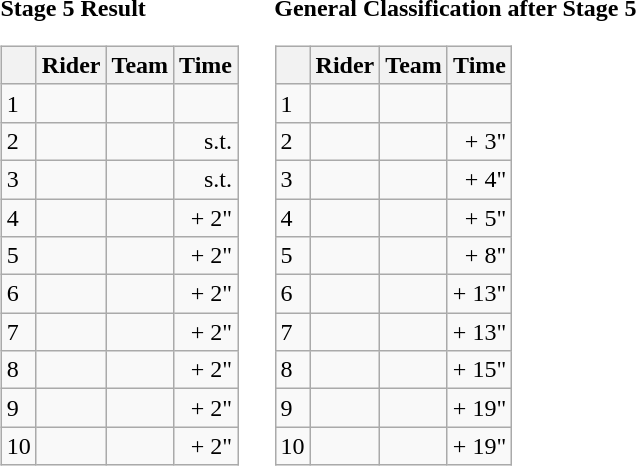<table>
<tr>
<td><strong>Stage 5 Result</strong><br><table class="wikitable">
<tr>
<th></th>
<th>Rider</th>
<th>Team</th>
<th>Time</th>
</tr>
<tr>
<td>1</td>
<td></td>
<td></td>
<td align="right"></td>
</tr>
<tr>
<td>2</td>
<td></td>
<td></td>
<td align="right">s.t.</td>
</tr>
<tr>
<td>3</td>
<td></td>
<td></td>
<td align="right">s.t.</td>
</tr>
<tr>
<td>4</td>
<td></td>
<td></td>
<td align="right">+ 2"</td>
</tr>
<tr>
<td>5</td>
<td></td>
<td></td>
<td align="right">+ 2"</td>
</tr>
<tr>
<td>6</td>
<td></td>
<td></td>
<td align="right">+ 2"</td>
</tr>
<tr>
<td>7</td>
<td></td>
<td></td>
<td align="right">+ 2"</td>
</tr>
<tr>
<td>8</td>
<td></td>
<td></td>
<td align="right">+ 2"</td>
</tr>
<tr>
<td>9</td>
<td></td>
<td></td>
<td align="right">+ 2"</td>
</tr>
<tr>
<td>10</td>
<td></td>
<td></td>
<td align="right">+ 2"</td>
</tr>
</table>
</td>
<td></td>
<td><strong>General Classification after Stage 5</strong><br><table class="wikitable">
<tr>
<th></th>
<th>Rider</th>
<th>Team</th>
<th>Time</th>
</tr>
<tr>
<td>1</td>
<td> </td>
<td></td>
<td align="right"></td>
</tr>
<tr>
<td>2</td>
<td> </td>
<td></td>
<td align="right">+ 3"</td>
</tr>
<tr>
<td>3</td>
<td></td>
<td></td>
<td align="right">+ 4"</td>
</tr>
<tr>
<td>4</td>
<td></td>
<td></td>
<td align="right">+ 5"</td>
</tr>
<tr>
<td>5</td>
<td></td>
<td></td>
<td align="right">+ 8"</td>
</tr>
<tr>
<td>6</td>
<td></td>
<td></td>
<td align="right">+ 13"</td>
</tr>
<tr>
<td>7</td>
<td></td>
<td></td>
<td align="right">+ 13"</td>
</tr>
<tr>
<td>8</td>
<td></td>
<td></td>
<td align="right">+ 15"</td>
</tr>
<tr>
<td>9</td>
<td></td>
<td></td>
<td align="right">+ 19"</td>
</tr>
<tr>
<td>10</td>
<td></td>
<td></td>
<td align="right">+ 19"</td>
</tr>
</table>
</td>
</tr>
</table>
